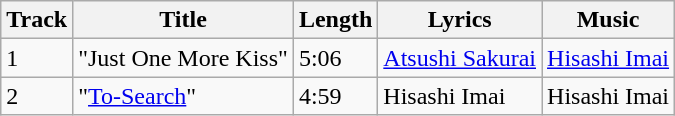<table class="wikitable">
<tr>
<th>Track</th>
<th>Title</th>
<th>Length</th>
<th>Lyrics</th>
<th>Music</th>
</tr>
<tr>
<td>1</td>
<td>"Just One More Kiss"</td>
<td>5:06</td>
<td><a href='#'>Atsushi Sakurai</a></td>
<td><a href='#'>Hisashi Imai</a></td>
</tr>
<tr>
<td>2</td>
<td>"<a href='#'>To-Search</a>"</td>
<td>4:59</td>
<td>Hisashi Imai</td>
<td>Hisashi Imai</td>
</tr>
</table>
